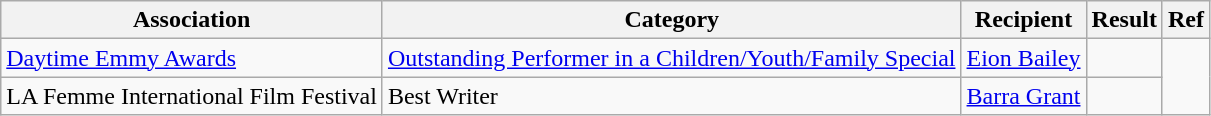<table class="wikitable">
<tr>
<th>Association</th>
<th>Category</th>
<th>Recipient</th>
<th>Result</th>
<th>Ref</th>
</tr>
<tr>
<td><a href='#'>Daytime Emmy Awards</a></td>
<td><a href='#'>Outstanding Performer in a Children/Youth/Family Special</a></td>
<td><a href='#'>Eion Bailey</a></td>
<td></td>
<td rowspan="2"></td>
</tr>
<tr>
<td>LA Femme International Film Festival</td>
<td>Best Writer</td>
<td><a href='#'>Barra Grant</a></td>
<td></td>
</tr>
</table>
